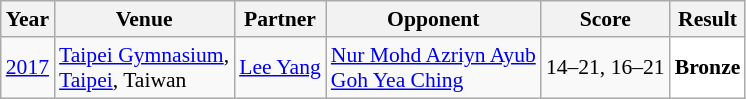<table class="sortable wikitable" style="font-size: 90%;">
<tr>
<th>Year</th>
<th>Venue</th>
<th>Partner</th>
<th>Opponent</th>
<th>Score</th>
<th>Result</th>
</tr>
<tr>
<td align="center"><a href='#'>2017</a></td>
<td align="left"><a href='#'>Taipei Gymnasium</a>,<br><a href='#'>Taipei</a>, Taiwan</td>
<td align="left"> <a href='#'>Lee Yang</a></td>
<td align="left"> <a href='#'>Nur Mohd Azriyn Ayub</a><br> <a href='#'>Goh Yea Ching</a></td>
<td align="left">14–21, 16–21</td>
<td style="text-align:left; background:white"> <strong>Bronze</strong></td>
</tr>
</table>
